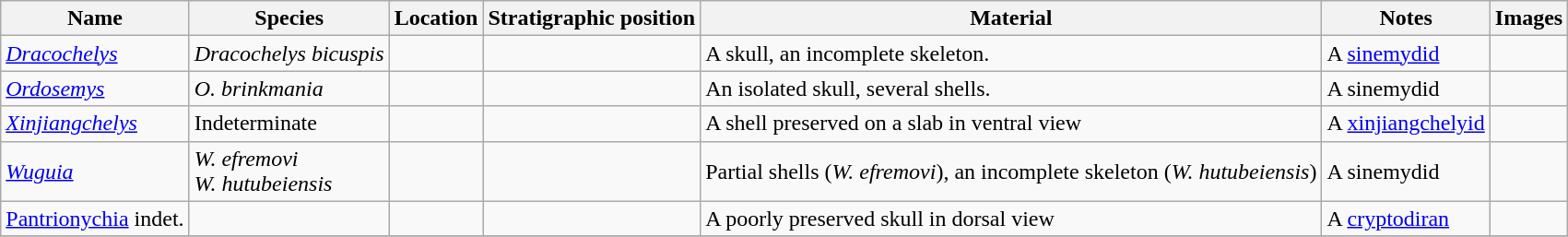<table class="wikitable" align="center">
<tr>
<th>Name</th>
<th>Species</th>
<th>Location</th>
<th>Stratigraphic position</th>
<th>Material</th>
<th>Notes</th>
<th>Images</th>
</tr>
<tr>
<td><em><a href='#'>Dracochelys</a></em></td>
<td><em>Dracochelys bicuspis</em></td>
<td></td>
<td></td>
<td>A skull, an incomplete skeleton.</td>
<td>A <a href='#'>sinemydid</a></td>
<td></td>
</tr>
<tr>
<td><em><a href='#'>Ordosemys</a></em></td>
<td><em>O. brinkmania</em></td>
<td></td>
<td></td>
<td>An isolated skull, several shells.</td>
<td>A sinemydid</td>
<td></td>
</tr>
<tr>
<td><em><a href='#'>Xinjiangchelys</a></em></td>
<td>Indeterminate</td>
<td></td>
<td></td>
<td>A shell preserved on a slab in ventral view</td>
<td>A <a href='#'>xinjiangchelyid</a></td>
<td></td>
</tr>
<tr>
<td><em><a href='#'>Wuguia</a></em></td>
<td><em>W. efremovi</em><br><em>W. hutubeiensis</em></td>
<td></td>
<td></td>
<td>Partial shells (<em>W. efremovi</em>), an incomplete skeleton (<em>W. hutubeiensis</em>)</td>
<td>A sinemydid</td>
<td></td>
</tr>
<tr>
<td><a href='#'>Pantrionychia</a> indet.</td>
<td></td>
<td></td>
<td></td>
<td>A poorly preserved skull in dorsal view</td>
<td>A <a href='#'>cryptodiran</a></td>
<td></td>
</tr>
<tr>
</tr>
</table>
